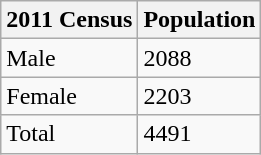<table class="wikitable">
<tr>
<th>2011 Census</th>
<th>Population</th>
</tr>
<tr>
<td>Male</td>
<td>2088</td>
</tr>
<tr>
<td>Female</td>
<td>2203</td>
</tr>
<tr>
<td>Total</td>
<td>4491</td>
</tr>
</table>
